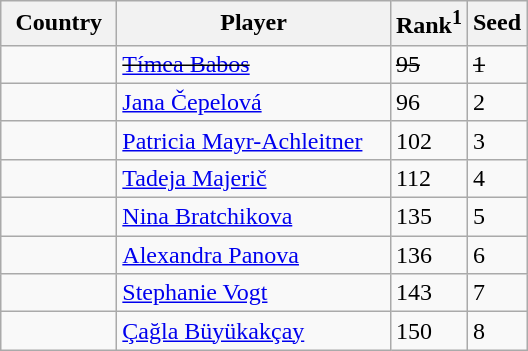<table class="sortable wikitable">
<tr>
<th width="70">Country</th>
<th width="175">Player</th>
<th>Rank<sup>1</sup></th>
<th>Seed</th>
</tr>
<tr>
<td></td>
<td><s><a href='#'>Tímea Babos</a></s></td>
<td><s>95</s></td>
<td><s>1</s></td>
</tr>
<tr>
<td></td>
<td><a href='#'>Jana Čepelová</a></td>
<td>96</td>
<td>2</td>
</tr>
<tr>
<td></td>
<td><a href='#'>Patricia Mayr-Achleitner</a></td>
<td>102</td>
<td>3</td>
</tr>
<tr>
<td></td>
<td><a href='#'>Tadeja Majerič</a></td>
<td>112</td>
<td>4</td>
</tr>
<tr>
<td></td>
<td><a href='#'>Nina Bratchikova</a></td>
<td>135</td>
<td>5</td>
</tr>
<tr>
<td></td>
<td><a href='#'>Alexandra Panova</a></td>
<td>136</td>
<td>6</td>
</tr>
<tr>
<td></td>
<td><a href='#'>Stephanie Vogt</a></td>
<td>143</td>
<td>7</td>
</tr>
<tr>
<td></td>
<td><a href='#'>Çağla Büyükakçay</a></td>
<td>150</td>
<td>8</td>
</tr>
</table>
